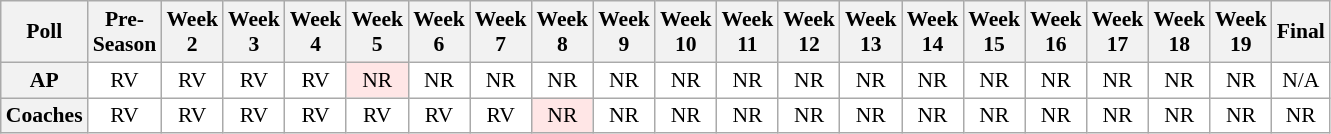<table class="wikitable" style="white-space:nowrap;font-size:90%">
<tr>
<th>Poll</th>
<th>Pre-<br>Season</th>
<th>Week<br>2</th>
<th>Week<br>3</th>
<th>Week<br>4</th>
<th>Week<br>5</th>
<th>Week<br>6</th>
<th>Week<br>7</th>
<th>Week<br>8</th>
<th>Week<br>9</th>
<th>Week<br>10</th>
<th>Week<br>11</th>
<th>Week<br>12</th>
<th>Week<br>13</th>
<th>Week<br>14</th>
<th>Week<br>15</th>
<th>Week<br>16</th>
<th>Week<br>17</th>
<th>Week<br>18</th>
<th>Week<br>19</th>
<th>Final</th>
</tr>
<tr style="text-align:center;">
<th>AP</th>
<td style="background:#FFF;">RV</td>
<td style="background:#FFF;">RV</td>
<td style="background:#FFF;">RV</td>
<td style="background:#FFF;">RV</td>
<td style="background:#FFE6E6;">NR</td>
<td style="background:#FFF;">NR</td>
<td style="background:#FFF;">NR</td>
<td style="background:#FFF;">NR</td>
<td style="background:#FFF;">NR</td>
<td style="background:#FFF;">NR</td>
<td style="background:#FFF;">NR</td>
<td style="background:#FFF;">NR</td>
<td style="background:#FFF;">NR</td>
<td style="background:#FFF;">NR</td>
<td style="background:#FFF;">NR</td>
<td style="background:#FFF;">NR</td>
<td style="background:#FFF;">NR</td>
<td style="background:#FFF;">NR</td>
<td style="background:#FFF;">NR</td>
<td style="background:#FFF;">N/A</td>
</tr>
<tr style="text-align:center;">
<th>Coaches</th>
<td style="background:#FFF;">RV</td>
<td style="background:#FFF;">RV</td>
<td style="background:#FFF;">RV</td>
<td style="background:#FFF;">RV</td>
<td style="background:#FFF;">RV</td>
<td style="background:#FFF;">RV</td>
<td style="background:#FFF;">RV</td>
<td style="background:#FFE6E6;">NR</td>
<td style="background:#FFF;">NR</td>
<td style="background:#FFF;">NR</td>
<td style="background:#FFF;">NR</td>
<td style="background:#FFF;">NR</td>
<td style="background:#FFF;">NR</td>
<td style="background:#FFF;">NR</td>
<td style="background:#FFF;">NR</td>
<td style="background:#FFF;">NR</td>
<td style="background:#FFF;">NR</td>
<td style="background:#FFF;">NR</td>
<td style="background:#FFF;">NR</td>
<td style="background:#FFF;">NR</td>
</tr>
</table>
